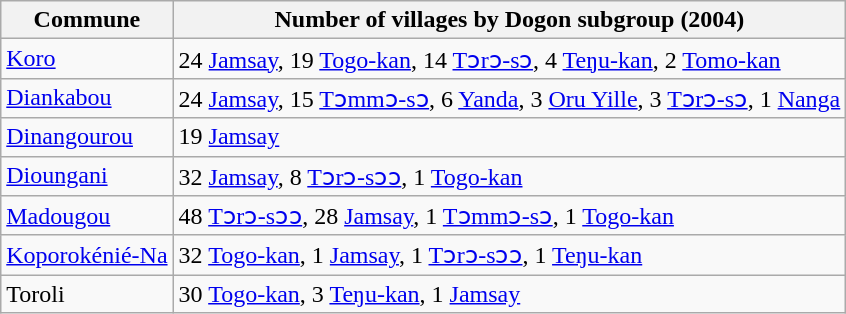<table class="wikitable">
<tr>
<th>Commune</th>
<th>Number of villages by Dogon subgroup (2004)</th>
</tr>
<tr>
<td><a href='#'>Koro</a></td>
<td>24 <a href='#'>Jamsay</a>, 19 <a href='#'>Togo-kan</a>, 14 <a href='#'>Tɔrɔ-sɔ</a>, 4 <a href='#'>Teŋu-kan</a>, 2 <a href='#'>Tomo-kan</a></td>
</tr>
<tr>
<td><a href='#'>Diankabou</a></td>
<td>24 <a href='#'>Jamsay</a>, 15 <a href='#'>Tɔmmɔ-sɔ</a>, 6 <a href='#'>Yanda</a>, 3 <a href='#'>Oru Yille</a>, 3 <a href='#'>Tɔrɔ-sɔ</a>, 1 <a href='#'>Nanga</a></td>
</tr>
<tr>
<td><a href='#'>Dinangourou</a></td>
<td>19 <a href='#'>Jamsay</a></td>
</tr>
<tr>
<td><a href='#'>Dioungani</a></td>
<td>32 <a href='#'>Jamsay</a>, 8 <a href='#'>Tɔrɔ-sɔɔ</a>, 1 <a href='#'>Togo-kan</a></td>
</tr>
<tr>
<td><a href='#'>Madougou</a></td>
<td>48 <a href='#'>Tɔrɔ-sɔɔ</a>, 28 <a href='#'>Jamsay</a>, 1 <a href='#'>Tɔmmɔ-sɔ</a>, 1 <a href='#'>Togo-kan</a></td>
</tr>
<tr>
<td><a href='#'>Koporokénié-Na</a></td>
<td>32 <a href='#'>Togo-kan</a>, 1 <a href='#'>Jamsay</a>, 1 <a href='#'>Tɔrɔ-sɔɔ</a>, 1 <a href='#'>Teŋu-kan</a></td>
</tr>
<tr>
<td>Toroli</td>
<td>30 <a href='#'>Togo-kan</a>, 3 <a href='#'>Teŋu-kan</a>, 1 <a href='#'>Jamsay</a></td>
</tr>
</table>
